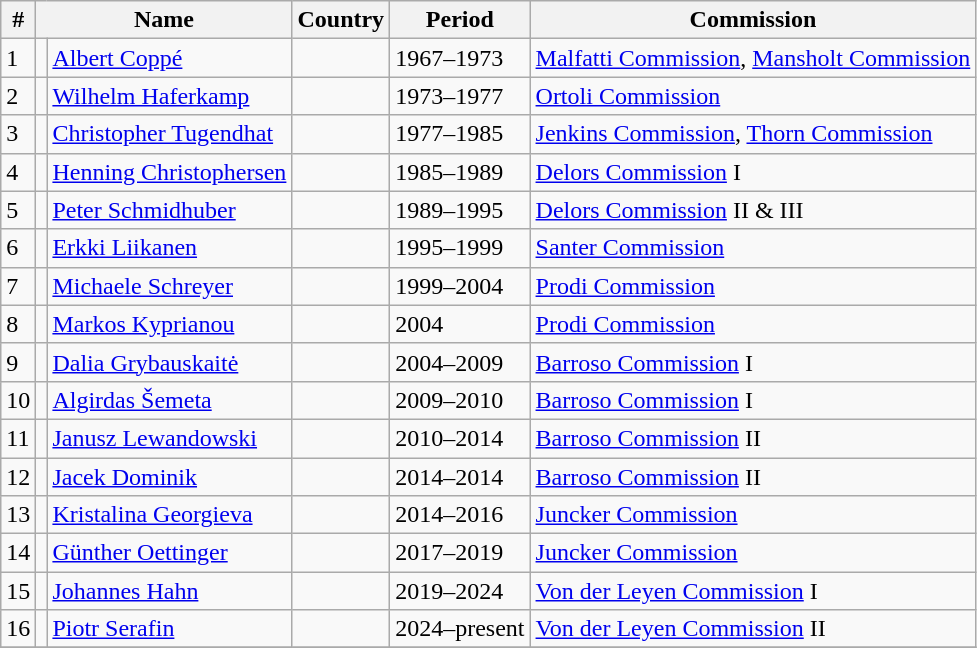<table class="wikitable">
<tr>
<th>#</th>
<th colspan=2>Name</th>
<th>Country</th>
<th>Period</th>
<th>Commission</th>
</tr>
<tr>
<td>1</td>
<td></td>
<td><a href='#'>Albert Coppé</a></td>
<td></td>
<td>1967–1973</td>
<td><a href='#'>Malfatti Commission</a>, <a href='#'>Mansholt Commission</a></td>
</tr>
<tr>
<td>2</td>
<td></td>
<td><a href='#'>Wilhelm Haferkamp</a></td>
<td></td>
<td>1973–1977</td>
<td><a href='#'>Ortoli Commission</a></td>
</tr>
<tr>
<td>3</td>
<td></td>
<td><a href='#'>Christopher Tugendhat</a></td>
<td></td>
<td>1977–1985</td>
<td><a href='#'>Jenkins Commission</a>, <a href='#'>Thorn Commission</a></td>
</tr>
<tr>
<td>4</td>
<td></td>
<td><a href='#'>Henning Christophersen</a></td>
<td></td>
<td>1985–1989</td>
<td><a href='#'>Delors Commission</a> I</td>
</tr>
<tr>
<td>5</td>
<td></td>
<td><a href='#'>Peter Schmidhuber</a></td>
<td></td>
<td>1989–1995</td>
<td><a href='#'>Delors Commission</a> II & III</td>
</tr>
<tr>
<td>6</td>
<td></td>
<td><a href='#'>Erkki Liikanen</a></td>
<td></td>
<td>1995–1999</td>
<td><a href='#'>Santer Commission</a></td>
</tr>
<tr>
<td>7</td>
<td></td>
<td><a href='#'>Michaele Schreyer</a></td>
<td></td>
<td>1999–2004</td>
<td><a href='#'>Prodi Commission</a></td>
</tr>
<tr>
<td>8</td>
<td></td>
<td><a href='#'>Markos Kyprianou</a></td>
<td></td>
<td>2004</td>
<td><a href='#'>Prodi Commission</a></td>
</tr>
<tr>
<td>9</td>
<td></td>
<td><a href='#'>Dalia Grybauskaitė</a></td>
<td></td>
<td>2004–2009</td>
<td><a href='#'>Barroso Commission</a> I</td>
</tr>
<tr>
<td>10</td>
<td></td>
<td><a href='#'>Algirdas Šemeta</a></td>
<td></td>
<td>2009–2010</td>
<td><a href='#'>Barroso Commission</a> I</td>
</tr>
<tr>
<td>11</td>
<td></td>
<td><a href='#'>Janusz Lewandowski</a></td>
<td></td>
<td>2010–2014</td>
<td><a href='#'>Barroso Commission</a> II</td>
</tr>
<tr>
<td>12</td>
<td></td>
<td><a href='#'>Jacek Dominik</a></td>
<td></td>
<td>2014–2014</td>
<td><a href='#'>Barroso Commission</a> II</td>
</tr>
<tr>
<td>13</td>
<td></td>
<td><a href='#'>Kristalina Georgieva</a></td>
<td></td>
<td>2014–2016</td>
<td><a href='#'>Juncker Commission</a></td>
</tr>
<tr>
<td>14</td>
<td></td>
<td><a href='#'>Günther Oettinger</a></td>
<td></td>
<td>2017–2019</td>
<td><a href='#'>Juncker Commission</a></td>
</tr>
<tr>
<td>15</td>
<td></td>
<td><a href='#'>Johannes Hahn</a></td>
<td></td>
<td>2019–2024</td>
<td><a href='#'>Von der Leyen Commission</a> I</td>
</tr>
<tr>
<td>16</td>
<td></td>
<td><a href='#'>Piotr Serafin</a></td>
<td></td>
<td>2024–present</td>
<td><a href='#'>Von der Leyen Commission</a> II</td>
</tr>
<tr>
</tr>
</table>
